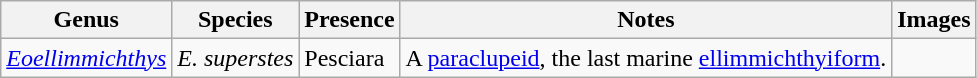<table class="wikitable" align="center">
<tr>
<th>Genus</th>
<th>Species</th>
<th>Presence</th>
<th>Notes</th>
<th>Images</th>
</tr>
<tr>
<td><em><a href='#'>Eoellimmichthys</a></em></td>
<td><em>E. superstes</em></td>
<td>Pesciara</td>
<td>A <a href='#'>paraclupeid</a>, the last marine <a href='#'>ellimmichthyiform</a>.</td>
<td></td>
</tr>
</table>
